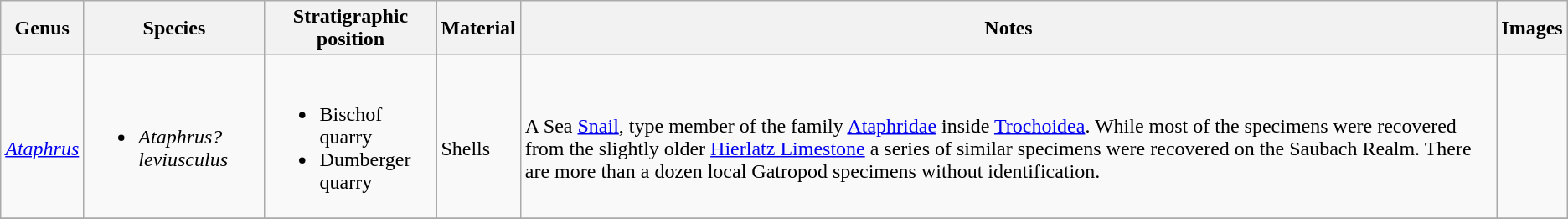<table class = "wikitable">
<tr>
<th>Genus</th>
<th>Species</th>
<th>Stratigraphic position</th>
<th>Material</th>
<th>Notes</th>
<th>Images</th>
</tr>
<tr>
<td><br><em><a href='#'>Ataphrus</a></em></td>
<td><br><ul><li><em>Ataphrus? leviusculus</em></li></ul></td>
<td><br><ul><li>Bischof quarry</li><li>Dumberger quarry</li></ul></td>
<td><br>Shells</td>
<td><br>A Sea <a href='#'>Snail</a>, type member of the family <a href='#'>Ataphridae</a> inside <a href='#'>Trochoidea</a>. While most of the specimens were recovered from the slightly older <a href='#'>Hierlatz Limestone</a> a series of similar specimens were recovered on the Saubach Realm. There are more than a dozen local Gatropod specimens without identification.</td>
<td></td>
</tr>
<tr>
</tr>
</table>
